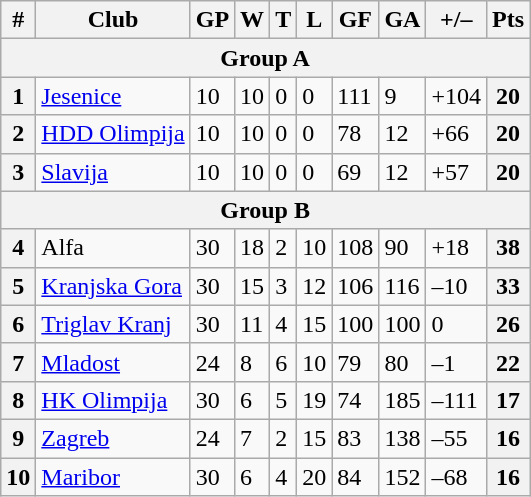<table class="wikitable">
<tr>
<th>#</th>
<th>Club</th>
<th>GP</th>
<th>W</th>
<th>T</th>
<th>L</th>
<th>GF</th>
<th>GA</th>
<th>+/–</th>
<th>Pts</th>
</tr>
<tr>
<th colspan="10">Group A</th>
</tr>
<tr>
<th>1</th>
<td><a href='#'>Jesenice</a></td>
<td>10</td>
<td>10</td>
<td>0</td>
<td>0</td>
<td>111</td>
<td>9</td>
<td>+104</td>
<th>20</th>
</tr>
<tr>
<th>2</th>
<td><a href='#'>HDD Olimpija</a></td>
<td>10</td>
<td>10</td>
<td>0</td>
<td>0</td>
<td>78</td>
<td>12</td>
<td>+66</td>
<th>20</th>
</tr>
<tr>
<th>3</th>
<td><a href='#'>Slavija</a></td>
<td>10</td>
<td>10</td>
<td>0</td>
<td>0</td>
<td>69</td>
<td>12</td>
<td>+57</td>
<th>20</th>
</tr>
<tr>
<th colspan="10">Group B</th>
</tr>
<tr>
<th>4</th>
<td>Alfa</td>
<td>30</td>
<td>18</td>
<td>2</td>
<td>10</td>
<td>108</td>
<td>90</td>
<td>+18</td>
<th>38</th>
</tr>
<tr>
<th>5</th>
<td><a href='#'>Kranjska Gora</a></td>
<td>30</td>
<td>15</td>
<td>3</td>
<td>12</td>
<td>106</td>
<td>116</td>
<td>–10</td>
<th>33</th>
</tr>
<tr>
<th>6</th>
<td><a href='#'>Triglav Kranj</a></td>
<td>30</td>
<td>11</td>
<td>4</td>
<td>15</td>
<td>100</td>
<td>100</td>
<td>0</td>
<th>26</th>
</tr>
<tr>
<th>7</th>
<td><a href='#'>Mladost</a></td>
<td>24</td>
<td>8</td>
<td>6</td>
<td>10</td>
<td>79</td>
<td>80</td>
<td>–1</td>
<th>22</th>
</tr>
<tr>
<th>8</th>
<td><a href='#'>HK Olimpija</a></td>
<td>30</td>
<td>6</td>
<td>5</td>
<td>19</td>
<td>74</td>
<td>185</td>
<td>–111</td>
<th>17</th>
</tr>
<tr>
<th>9</th>
<td><a href='#'>Zagreb</a></td>
<td>24</td>
<td>7</td>
<td>2</td>
<td>15</td>
<td>83</td>
<td>138</td>
<td>–55</td>
<th>16</th>
</tr>
<tr>
<th>10</th>
<td><a href='#'>Maribor</a></td>
<td>30</td>
<td>6</td>
<td>4</td>
<td>20</td>
<td>84</td>
<td>152</td>
<td>–68</td>
<th>16</th>
</tr>
</table>
